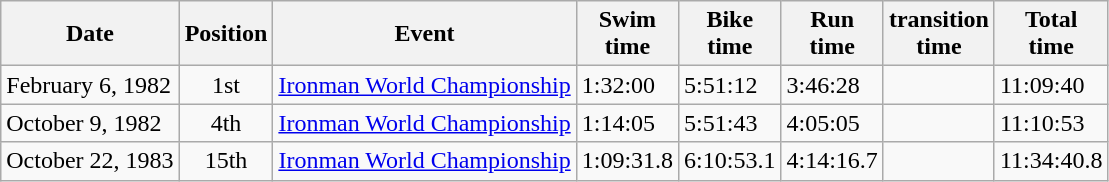<table class="wikitable">
<tr>
<th>Date</th>
<th>Position</th>
<th>Event</th>
<th>Swim<br>time</th>
<th>Bike<br>time</th>
<th>Run<br>time</th>
<th>transition<br>time</th>
<th>Total<br>time</th>
</tr>
<tr>
<td>February 6, 1982</td>
<td align = "center">1st</td>
<td><a href='#'>Ironman World Championship</a></td>
<td>1:32:00</td>
<td>5:51:12</td>
<td>3:46:28</td>
<td></td>
<td>11:09:40</td>
</tr>
<tr>
<td>October 9, 1982</td>
<td align = "center">4th</td>
<td><a href='#'>Ironman World Championship</a></td>
<td>1:14:05</td>
<td>5:51:43</td>
<td>4:05:05</td>
<td></td>
<td>11:10:53</td>
</tr>
<tr>
<td>October 22, 1983</td>
<td align = "center">15th</td>
<td><a href='#'>Ironman World Championship</a></td>
<td>1:09:31.8</td>
<td>6:10:53.1</td>
<td>4:14:16.7</td>
<td></td>
<td>11:34:40.8</td>
</tr>
</table>
